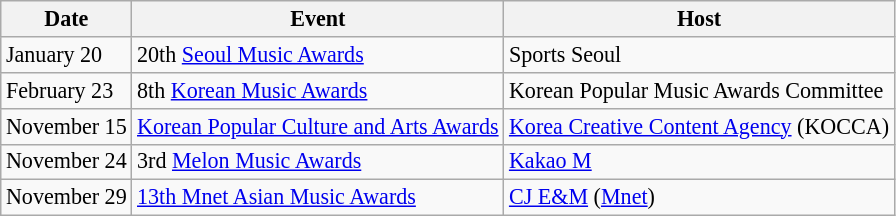<table class="wikitable sortable" style="font-size:92%;">
<tr>
<th>Date</th>
<th>Event</th>
<th>Host</th>
</tr>
<tr>
<td>January 20</td>
<td>20th <a href='#'>Seoul Music Awards</a></td>
<td>Sports Seoul</td>
</tr>
<tr>
<td>February 23</td>
<td>8th <a href='#'>Korean Music Awards</a></td>
<td>Korean Popular Music Awards Committee</td>
</tr>
<tr>
<td>November 15</td>
<td><a href='#'>Korean Popular Culture and Arts Awards</a></td>
<td><a href='#'>Korea Creative Content Agency</a> (KOCCA)</td>
</tr>
<tr>
<td>November 24</td>
<td>3rd <a href='#'>Melon Music Awards</a></td>
<td><a href='#'>Kakao M</a></td>
</tr>
<tr>
<td>November 29</td>
<td><a href='#'>13th Mnet Asian Music Awards</a></td>
<td><a href='#'>CJ E&M</a> (<a href='#'>Mnet</a>)</td>
</tr>
</table>
